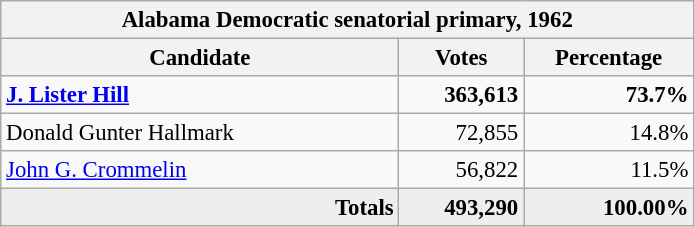<table class="wikitable" style="font-size: 95%;">
<tr>
<th colspan="3">Alabama Democratic senatorial primary, 1962</th>
</tr>
<tr>
<th style="width: 17em">Candidate</th>
<th style="width: 5em">Votes</th>
<th style="width: 7em">Percentage</th>
</tr>
<tr>
<td><strong><a href='#'>J. Lister Hill</a></strong></td>
<td align="right"><strong>363,613</strong></td>
<td align="right"><strong>73.7%</strong></td>
</tr>
<tr>
<td>Donald Gunter Hallmark</td>
<td align="right">72,855</td>
<td align="right">14.8%</td>
</tr>
<tr>
<td><a href='#'>John G. Crommelin</a></td>
<td align="right">56,822</td>
<td align="right">11.5%</td>
</tr>
<tr bgcolor="#EEEEEE">
<td align="right"><strong>Totals</strong></td>
<td align="right"><strong>493,290</strong></td>
<td align="right"><strong>100.00%</strong></td>
</tr>
</table>
